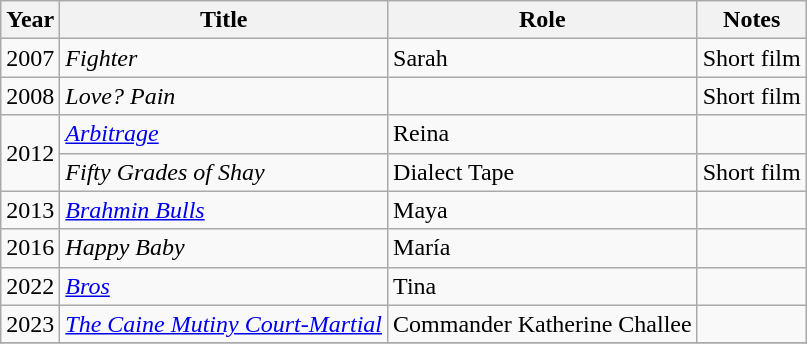<table class="wikitable sortable">
<tr>
<th>Year</th>
<th>Title</th>
<th>Role</th>
<th class="unsortable">Notes</th>
</tr>
<tr>
<td>2007</td>
<td><em>Fighter</em></td>
<td>Sarah</td>
<td>Short film</td>
</tr>
<tr>
<td>2008</td>
<td><em>Love? Pain</em></td>
<td></td>
<td>Short film</td>
</tr>
<tr>
<td rowspan=2>2012</td>
<td><em><a href='#'>Arbitrage</a></em></td>
<td>Reina</td>
<td></td>
</tr>
<tr>
<td><em>Fifty Grades of Shay</em></td>
<td>Dialect Tape</td>
<td>Short film</td>
</tr>
<tr>
<td>2013</td>
<td><em><a href='#'>Brahmin Bulls</a></em></td>
<td>Maya</td>
<td></td>
</tr>
<tr>
<td>2016</td>
<td><em>Happy Baby</em></td>
<td>María</td>
<td></td>
</tr>
<tr>
<td>2022</td>
<td><em><a href='#'>Bros</a></em></td>
<td>Tina</td>
<td></td>
</tr>
<tr>
<td>2023</td>
<td><em><a href='#'>The Caine Mutiny Court-Martial</a></em></td>
<td>Commander Katherine Challee</td>
<td></td>
</tr>
<tr>
</tr>
</table>
